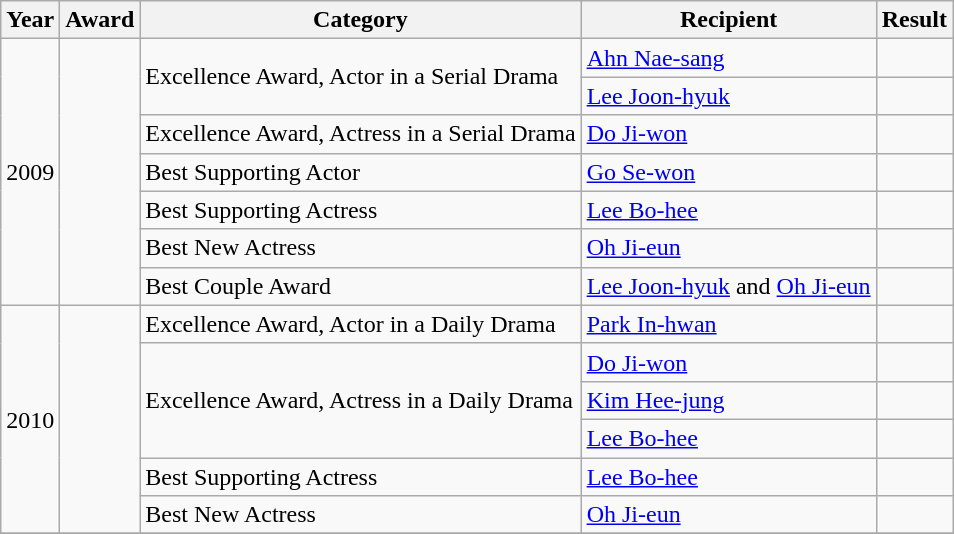<table class="wikitable">
<tr>
<th>Year</th>
<th>Award</th>
<th>Category</th>
<th>Recipient</th>
<th>Result</th>
</tr>
<tr>
<td rowspan=7>2009</td>
<td rowspan=7></td>
<td rowspan=2>Excellence Award, Actor in a Serial Drama</td>
<td><a href='#'>Ahn Nae-sang</a></td>
<td></td>
</tr>
<tr>
<td><a href='#'>Lee Joon-hyuk</a></td>
<td></td>
</tr>
<tr>
<td>Excellence Award, Actress in a Serial Drama</td>
<td><a href='#'>Do Ji-won</a></td>
<td></td>
</tr>
<tr>
<td>Best Supporting Actor</td>
<td><a href='#'>Go Se-won</a></td>
<td></td>
</tr>
<tr>
<td>Best Supporting Actress</td>
<td><a href='#'>Lee Bo-hee</a></td>
<td></td>
</tr>
<tr>
<td>Best New Actress</td>
<td><a href='#'>Oh Ji-eun</a></td>
<td></td>
</tr>
<tr>
<td>Best Couple Award</td>
<td><a href='#'>Lee Joon-hyuk</a> and <a href='#'>Oh Ji-eun</a></td>
<td></td>
</tr>
<tr>
<td rowspan=6>2010</td>
<td rowspan=6></td>
<td>Excellence Award, Actor in a Daily Drama</td>
<td><a href='#'>Park In-hwan</a></td>
<td></td>
</tr>
<tr>
<td rowspan=3>Excellence Award, Actress in a Daily Drama</td>
<td><a href='#'>Do Ji-won</a></td>
<td></td>
</tr>
<tr>
<td><a href='#'>Kim Hee-jung</a></td>
<td></td>
</tr>
<tr>
<td><a href='#'>Lee Bo-hee</a></td>
<td></td>
</tr>
<tr>
<td>Best Supporting Actress</td>
<td><a href='#'>Lee Bo-hee</a></td>
<td></td>
</tr>
<tr>
<td>Best New Actress</td>
<td><a href='#'>Oh Ji-eun</a></td>
<td></td>
</tr>
<tr>
</tr>
</table>
